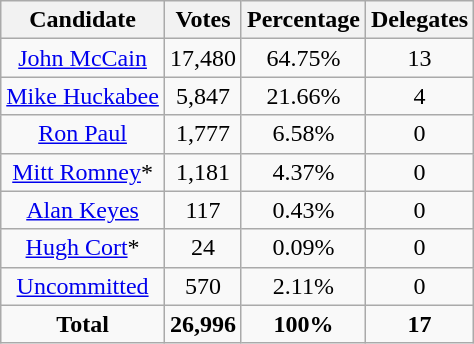<table class="wikitable" style="text-align:center;">
<tr>
<th>Candidate</th>
<th>Votes</th>
<th>Percentage</th>
<th>Delegates</th>
</tr>
<tr>
<td><a href='#'>John McCain</a></td>
<td>17,480</td>
<td>64.75%</td>
<td>13</td>
</tr>
<tr>
<td><a href='#'>Mike Huckabee</a></td>
<td>5,847</td>
<td>21.66%</td>
<td>4</td>
</tr>
<tr>
<td><a href='#'>Ron Paul</a></td>
<td>1,777</td>
<td>6.58%</td>
<td>0</td>
</tr>
<tr>
<td><a href='#'>Mitt Romney</a>*</td>
<td>1,181</td>
<td>4.37%</td>
<td>0</td>
</tr>
<tr>
<td><a href='#'>Alan Keyes</a></td>
<td>117</td>
<td>0.43%</td>
<td>0</td>
</tr>
<tr>
<td><a href='#'>Hugh Cort</a>*</td>
<td>24</td>
<td>0.09%</td>
<td>0</td>
</tr>
<tr>
<td><a href='#'>Uncommitted</a></td>
<td>570</td>
<td>2.11%</td>
<td>0</td>
</tr>
<tr>
<td><strong>Total</strong></td>
<td><strong>26,996</strong></td>
<td><strong>100%</strong></td>
<td><strong>17</strong></td>
</tr>
</table>
